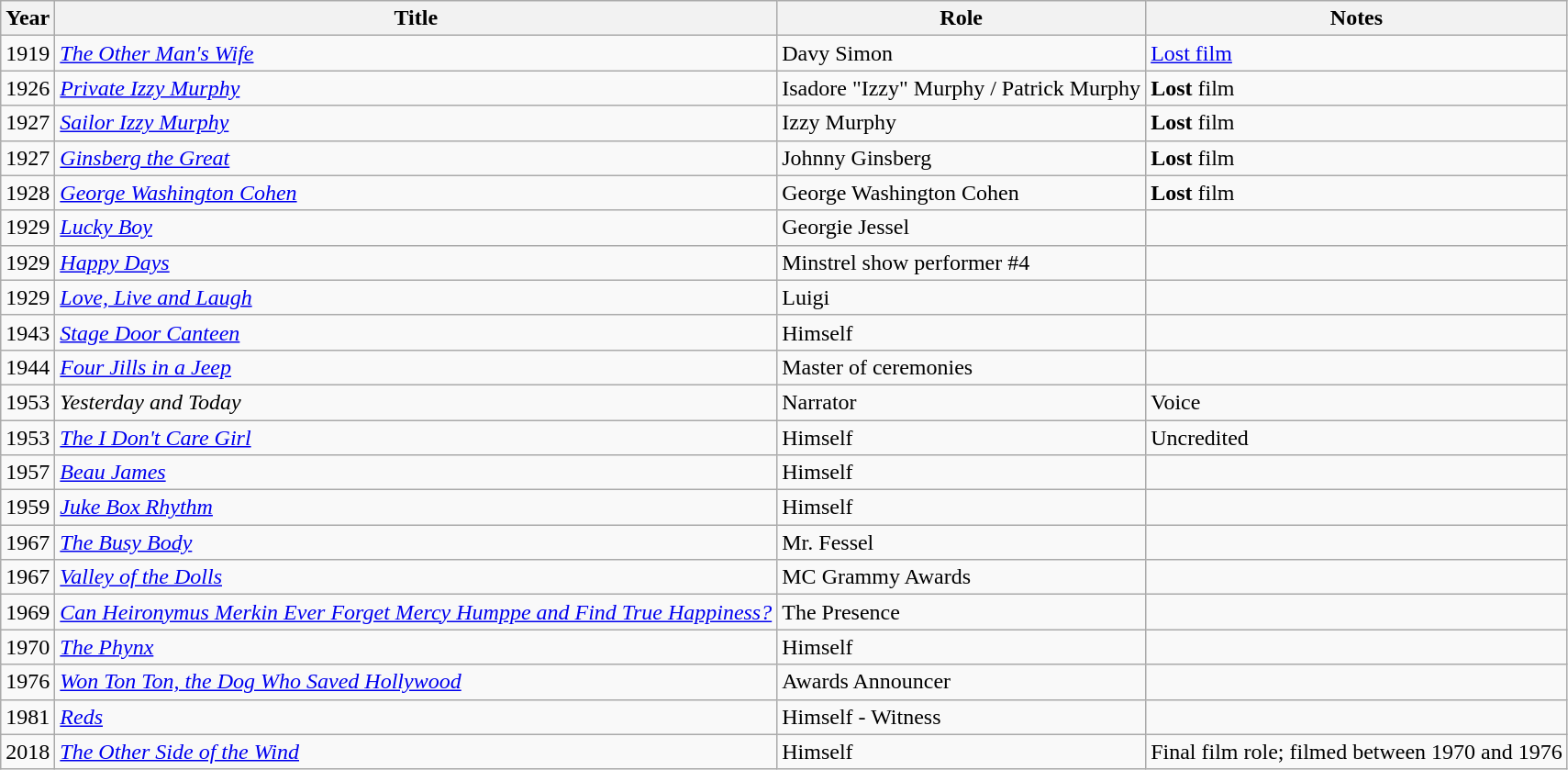<table class="wikitable">
<tr>
<th>Year</th>
<th>Title</th>
<th>Role</th>
<th>Notes</th>
</tr>
<tr>
<td>1919</td>
<td><em><a href='#'>The Other Man's Wife</a></em></td>
<td>Davy Simon</td>
<td><a href='#'>Lost film</a></td>
</tr>
<tr>
<td>1926</td>
<td><em><a href='#'>Private Izzy Murphy</a></em></td>
<td>Isadore "Izzy" Murphy / Patrick Murphy</td>
<td><strong>Lost</strong> film</td>
</tr>
<tr>
<td>1927</td>
<td><em><a href='#'>Sailor Izzy Murphy</a></em></td>
<td>Izzy Murphy</td>
<td><strong>Lost</strong> film</td>
</tr>
<tr>
<td>1927</td>
<td><em><a href='#'>Ginsberg the Great</a></em></td>
<td>Johnny Ginsberg</td>
<td><strong>Lost</strong> film</td>
</tr>
<tr>
<td>1928</td>
<td><em><a href='#'>George Washington Cohen</a></em></td>
<td>George Washington Cohen</td>
<td><strong>Lost</strong> film</td>
</tr>
<tr>
<td>1929</td>
<td><em><a href='#'>Lucky Boy</a></em></td>
<td>Georgie Jessel</td>
<td></td>
</tr>
<tr>
<td>1929</td>
<td><em><a href='#'>Happy Days</a></em></td>
<td>Minstrel show performer #4</td>
<td></td>
</tr>
<tr>
<td>1929</td>
<td><em><a href='#'>Love, Live and Laugh</a></em></td>
<td>Luigi</td>
<td></td>
</tr>
<tr>
<td>1943</td>
<td><em><a href='#'>Stage Door Canteen</a></em></td>
<td>Himself</td>
<td></td>
</tr>
<tr>
<td>1944</td>
<td><em><a href='#'>Four Jills in a Jeep</a></em></td>
<td>Master of ceremonies</td>
<td></td>
</tr>
<tr>
<td>1953</td>
<td><em>Yesterday and Today</em></td>
<td>Narrator</td>
<td>Voice</td>
</tr>
<tr>
<td>1953</td>
<td><em><a href='#'>The I Don't Care Girl</a></em></td>
<td>Himself</td>
<td>Uncredited</td>
</tr>
<tr>
<td>1957</td>
<td><em><a href='#'>Beau James</a></em></td>
<td>Himself</td>
<td></td>
</tr>
<tr>
<td>1959</td>
<td><em><a href='#'>Juke Box Rhythm</a></em></td>
<td>Himself</td>
<td></td>
</tr>
<tr>
<td>1967</td>
<td><em><a href='#'>The Busy Body</a></em></td>
<td>Mr. Fessel</td>
<td></td>
</tr>
<tr>
<td>1967</td>
<td><em><a href='#'>Valley of the Dolls</a></em></td>
<td>MC Grammy Awards</td>
<td></td>
</tr>
<tr>
<td>1969</td>
<td><em><a href='#'>Can Heironymus Merkin Ever Forget Mercy Humppe and Find True Happiness?</a></em></td>
<td>The Presence</td>
<td></td>
</tr>
<tr>
<td>1970</td>
<td><em><a href='#'>The Phynx</a></em></td>
<td>Himself</td>
<td></td>
</tr>
<tr>
<td>1976</td>
<td><em><a href='#'>Won Ton Ton, the Dog Who Saved Hollywood</a></em></td>
<td>Awards Announcer</td>
<td></td>
</tr>
<tr>
<td>1981</td>
<td><em><a href='#'>Reds</a></em></td>
<td>Himself - Witness</td>
<td></td>
</tr>
<tr>
<td>2018</td>
<td><em><a href='#'>The Other Side of the Wind</a></em></td>
<td>Himself</td>
<td>Final film role; filmed between 1970 and 1976</td>
</tr>
</table>
